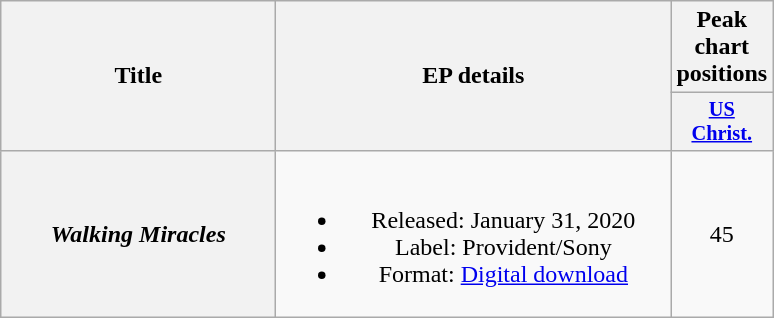<table class="wikitable plainrowheaders" style="text-align:center;">
<tr>
<th scope="col" rowspan="2" style="width:11em;">Title</th>
<th scope="col" rowspan="2" style="width:16em;">EP details</th>
<th scope="col" colspan="1">Peak chart positions</th>
</tr>
<tr>
<th style="width:3em; font-size:85%"><a href='#'>US<br>Christ.</a><br></th>
</tr>
<tr>
<th scope="row"><em>Walking Miracles</em></th>
<td><br><ul><li>Released: January 31, 2020</li><li>Label: Provident/Sony</li><li>Format: <a href='#'>Digital download</a></li></ul></td>
<td>45</td>
</tr>
</table>
